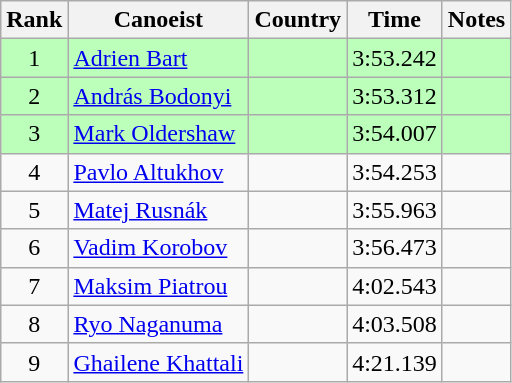<table class="wikitable" style="text-align:center">
<tr>
<th>Rank</th>
<th>Canoeist</th>
<th>Country</th>
<th>Time</th>
<th>Notes</th>
</tr>
<tr bgcolor=bbffbb>
<td>1</td>
<td align="left"><a href='#'>Adrien Bart</a></td>
<td align="left"></td>
<td>3:53.242</td>
<td></td>
</tr>
<tr bgcolor=bbffbb>
<td>2</td>
<td align="left"><a href='#'>András Bodonyi</a></td>
<td align="left"></td>
<td>3:53.312</td>
<td></td>
</tr>
<tr bgcolor=bbffbb>
<td>3</td>
<td align="left"><a href='#'>Mark Oldershaw</a></td>
<td align="left"></td>
<td>3:54.007</td>
<td></td>
</tr>
<tr>
<td>4</td>
<td align="left"><a href='#'>Pavlo Altukhov</a></td>
<td align="left"></td>
<td>3:54.253</td>
<td></td>
</tr>
<tr>
<td>5</td>
<td align="left"><a href='#'>Matej Rusnák</a></td>
<td align="left"></td>
<td>3:55.963</td>
<td></td>
</tr>
<tr>
<td>6</td>
<td align="left"><a href='#'>Vadim Korobov</a></td>
<td align="left"></td>
<td>3:56.473</td>
<td></td>
</tr>
<tr>
<td>7</td>
<td align="left"><a href='#'>Maksim Piatrou</a></td>
<td align="left"></td>
<td>4:02.543</td>
<td></td>
</tr>
<tr>
<td>8</td>
<td align="left"><a href='#'>Ryo Naganuma</a></td>
<td align="left"></td>
<td>4:03.508</td>
<td></td>
</tr>
<tr>
<td>9</td>
<td align="left"><a href='#'>Ghailene Khattali</a></td>
<td align="left"></td>
<td>4:21.139</td>
<td></td>
</tr>
</table>
